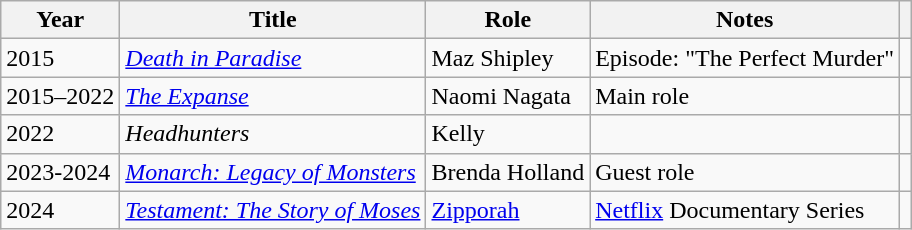<table class="wikitable sortable">
<tr>
<th>Year</th>
<th>Title</th>
<th>Role</th>
<th class="unsortable">Notes</th>
<th scope="col" class="unsortable"></th>
</tr>
<tr>
<td>2015</td>
<td><em><a href='#'>Death in Paradise</a></em></td>
<td>Maz Shipley</td>
<td>Episode: "The Perfect Murder"</td>
<td></td>
</tr>
<tr>
<td>2015–2022</td>
<td><em><a href='#'>The Expanse</a></em></td>
<td>Naomi Nagata</td>
<td>Main role</td>
<td></td>
</tr>
<tr>
<td>2022</td>
<td><em>Headhunters</em></td>
<td>Kelly</td>
<td></td>
<td></td>
</tr>
<tr>
<td>2023-2024</td>
<td><em><a href='#'>Monarch: Legacy of Monsters</a></em></td>
<td>Brenda Holland</td>
<td>Guest role</td>
<td></td>
</tr>
<tr>
<td>2024</td>
<td><em><a href='#'>Testament: The Story of Moses</a></em></td>
<td><a href='#'>Zipporah</a></td>
<td><a href='#'>Netflix</a> Documentary Series</td>
<td></td>
</tr>
</table>
